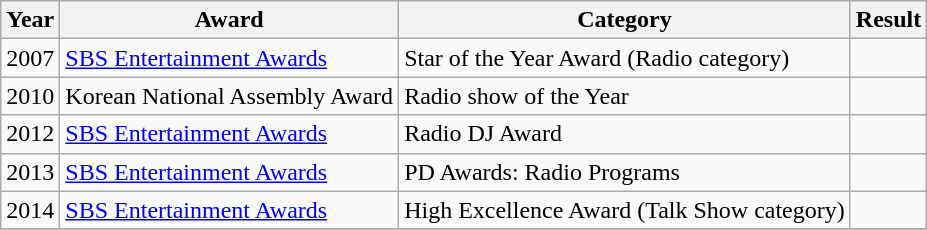<table class="wikitable">
<tr>
<th>Year</th>
<th>Award</th>
<th>Category</th>
<th>Result</th>
</tr>
<tr>
<td>2007</td>
<td><a href='#'>SBS Entertainment Awards</a></td>
<td>Star of the Year Award (Radio category)</td>
<td></td>
</tr>
<tr>
<td>2010</td>
<td>Korean National Assembly Award</td>
<td>Radio show of the Year</td>
<td></td>
</tr>
<tr>
<td>2012</td>
<td><a href='#'>SBS Entertainment Awards</a></td>
<td>Radio DJ Award</td>
<td></td>
</tr>
<tr>
<td>2013</td>
<td><a href='#'>SBS Entertainment Awards</a></td>
<td>PD Awards: Radio Programs</td>
<td></td>
</tr>
<tr>
<td>2014</td>
<td><a href='#'>SBS Entertainment Awards</a></td>
<td>High Excellence Award (Talk Show category)</td>
<td></td>
</tr>
<tr>
</tr>
</table>
